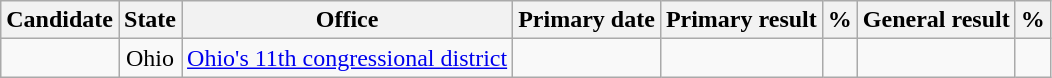<table class="wikitable mw-collapsible">
<tr>
<th bgcolor=teal><span>Candidate</span></th>
<th bgcolor=teal><span>State</span></th>
<th bgcolor=teal><span>Office</span></th>
<th bgcolor=teal><span>Primary date</span></th>
<th bgcolor=teal data-sort-type="date"><span>Primary result</span></th>
<th bgcolor=teal><span><abbr>%</abbr></span></th>
<th bgcolor=teal><span>General result</span></th>
<th bgcolor=teal><span><abbr>%</abbr></span></th>
</tr>
<tr style="text-align:center;">
<td></td>
<td> Ohio</td>
<td><a href='#'>Ohio's 11th congressional district</a></td>
<td><a href='#'></a></td>
<td></td>
<td></td>
<td></td>
<td></td>
</tr>
</table>
